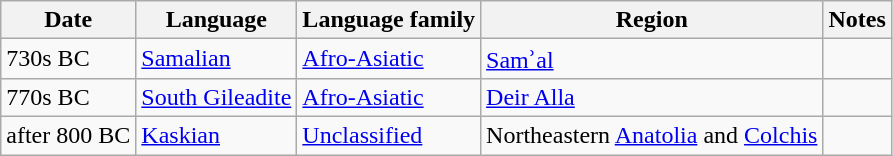<table class="wikitable sortable" border="1">
<tr>
<th>Date</th>
<th>Language</th>
<th>Language family</th>
<th>Region</th>
<th>Notes</th>
</tr>
<tr>
<td>730s BC</td>
<td><a href='#'>Samalian</a></td>
<td><a href='#'>Afro-Asiatic</a></td>
<td><a href='#'>Samʾal</a></td>
<td></td>
</tr>
<tr>
<td>770s BC</td>
<td><a href='#'>South Gileadite</a></td>
<td><a href='#'>Afro-Asiatic</a></td>
<td><a href='#'>Deir Alla</a></td>
<td></td>
</tr>
<tr>
<td>after 800 BC</td>
<td><a href='#'>Kaskian</a></td>
<td><a href='#'>Unclassified</a></td>
<td>Northeastern <a href='#'>Anatolia</a> and <a href='#'>Colchis</a></td>
<td></td>
</tr>
</table>
